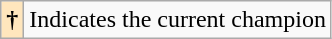<table class="wikitable">
<tr>
<th style="background-color: #ffe6bd">†</th>
<td>Indicates the current champion</td>
</tr>
</table>
